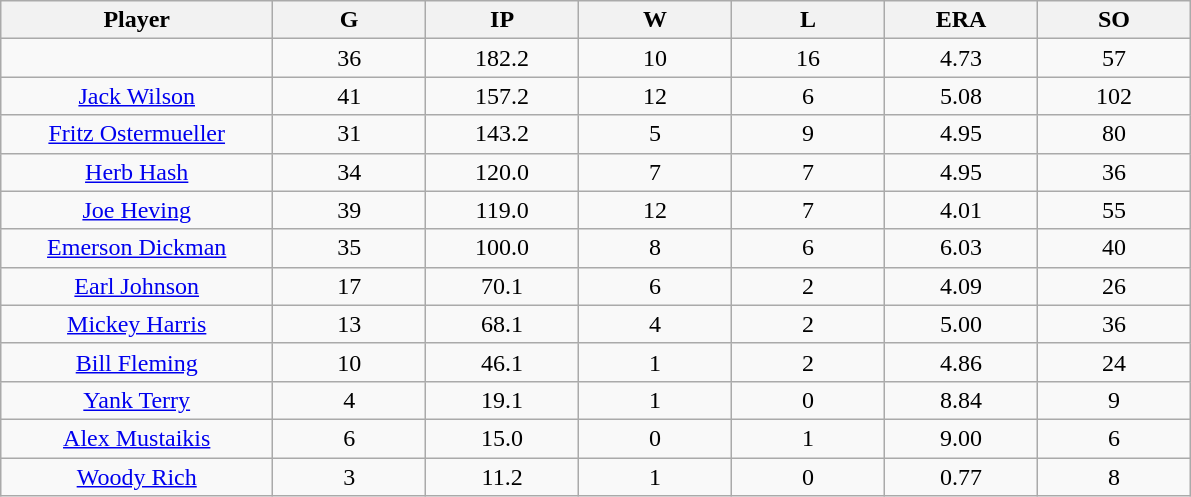<table class="wikitable sortable">
<tr>
<th bgcolor="#DDDDFF" width="16%">Player</th>
<th bgcolor="#DDDDFF" width="9%">G</th>
<th bgcolor="#DDDDFF" width="9%">IP</th>
<th bgcolor="#DDDDFF" width="9%">W</th>
<th bgcolor="#DDDDFF" width="9%">L</th>
<th bgcolor="#DDDDFF" width="9%">ERA</th>
<th bgcolor="#DDDDFF" width="9%">SO</th>
</tr>
<tr align="center">
<td></td>
<td>36</td>
<td>182.2</td>
<td>10</td>
<td>16</td>
<td>4.73</td>
<td>57</td>
</tr>
<tr align="center">
<td><a href='#'>Jack Wilson</a></td>
<td>41</td>
<td>157.2</td>
<td>12</td>
<td>6</td>
<td>5.08</td>
<td>102</td>
</tr>
<tr align="center">
<td><a href='#'>Fritz Ostermueller</a></td>
<td>31</td>
<td>143.2</td>
<td>5</td>
<td>9</td>
<td>4.95</td>
<td>80</td>
</tr>
<tr align="center">
<td><a href='#'>Herb Hash</a></td>
<td>34</td>
<td>120.0</td>
<td>7</td>
<td>7</td>
<td>4.95</td>
<td>36</td>
</tr>
<tr align="center">
<td><a href='#'>Joe Heving</a></td>
<td>39</td>
<td>119.0</td>
<td>12</td>
<td>7</td>
<td>4.01</td>
<td>55</td>
</tr>
<tr align="center">
<td><a href='#'>Emerson Dickman</a></td>
<td>35</td>
<td>100.0</td>
<td>8</td>
<td>6</td>
<td>6.03</td>
<td>40</td>
</tr>
<tr align="center">
<td><a href='#'>Earl Johnson</a></td>
<td>17</td>
<td>70.1</td>
<td>6</td>
<td>2</td>
<td>4.09</td>
<td>26</td>
</tr>
<tr align="center">
<td><a href='#'>Mickey Harris</a></td>
<td>13</td>
<td>68.1</td>
<td>4</td>
<td>2</td>
<td>5.00</td>
<td>36</td>
</tr>
<tr align="center">
<td><a href='#'>Bill Fleming</a></td>
<td>10</td>
<td>46.1</td>
<td>1</td>
<td>2</td>
<td>4.86</td>
<td>24</td>
</tr>
<tr align="center">
<td><a href='#'>Yank Terry</a></td>
<td>4</td>
<td>19.1</td>
<td>1</td>
<td>0</td>
<td>8.84</td>
<td>9</td>
</tr>
<tr align="center">
<td><a href='#'>Alex Mustaikis</a></td>
<td>6</td>
<td>15.0</td>
<td>0</td>
<td>1</td>
<td>9.00</td>
<td>6</td>
</tr>
<tr align="center">
<td><a href='#'>Woody Rich</a></td>
<td>3</td>
<td>11.2</td>
<td>1</td>
<td>0</td>
<td>0.77</td>
<td>8</td>
</tr>
</table>
